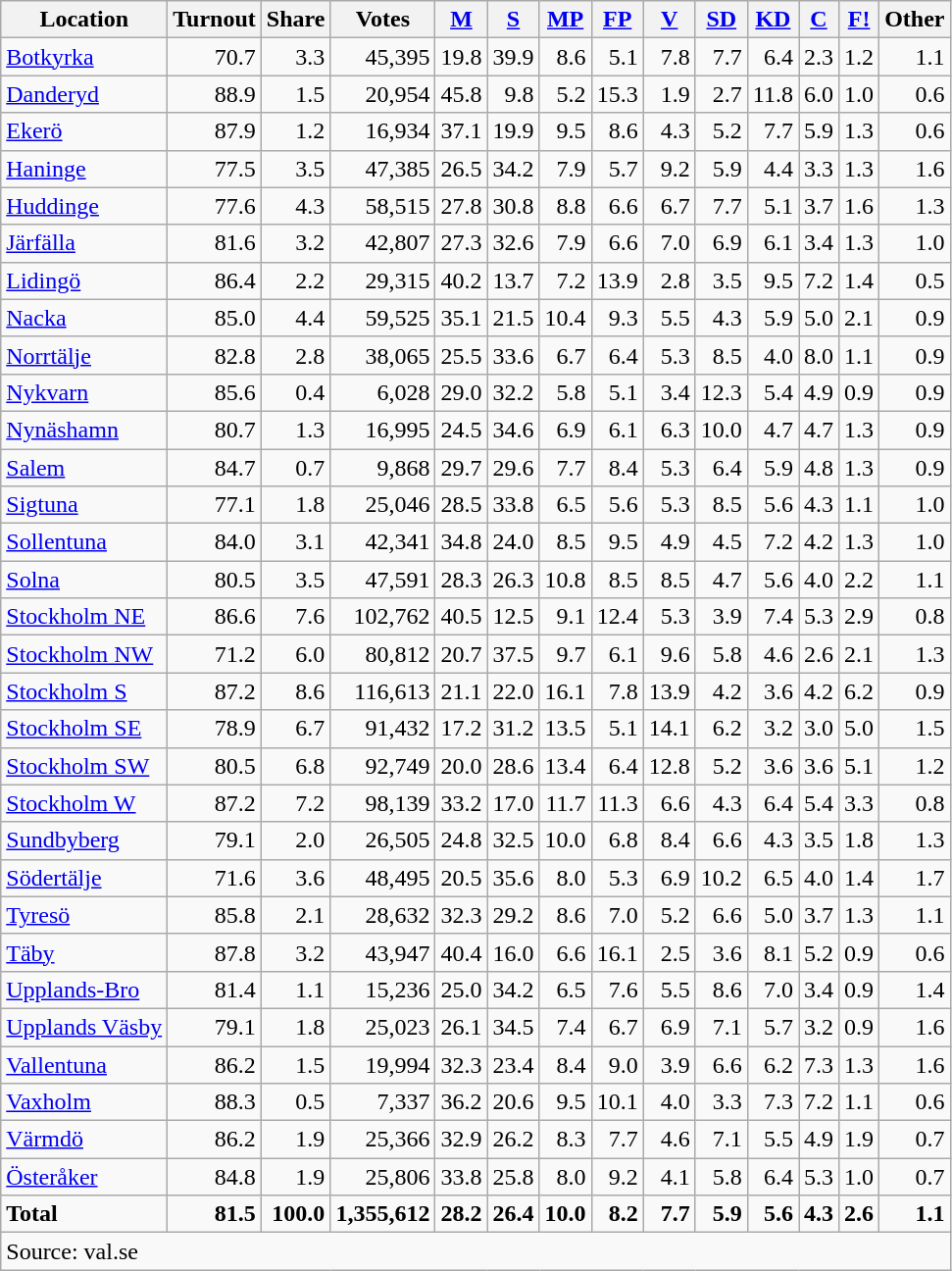<table class="wikitable sortable" style=text-align:right>
<tr>
<th>Location</th>
<th>Turnout</th>
<th>Share</th>
<th>Votes</th>
<th><a href='#'>M</a></th>
<th><a href='#'>S</a></th>
<th><a href='#'>MP</a></th>
<th><a href='#'>FP</a></th>
<th><a href='#'>V</a></th>
<th><a href='#'>SD</a></th>
<th><a href='#'>KD</a></th>
<th><a href='#'>C</a></th>
<th><a href='#'>F!</a></th>
<th>Other</th>
</tr>
<tr>
<td align=left><a href='#'>Botkyrka</a></td>
<td>70.7</td>
<td>3.3</td>
<td>45,395</td>
<td>19.8</td>
<td>39.9</td>
<td>8.6</td>
<td>5.1</td>
<td>7.8</td>
<td>7.7</td>
<td>6.4</td>
<td>2.3</td>
<td>1.2</td>
<td>1.1</td>
</tr>
<tr>
<td align=left><a href='#'>Danderyd</a></td>
<td>88.9</td>
<td>1.5</td>
<td>20,954</td>
<td>45.8</td>
<td>9.8</td>
<td>5.2</td>
<td>15.3</td>
<td>1.9</td>
<td>2.7</td>
<td>11.8</td>
<td>6.0</td>
<td>1.0</td>
<td>0.6</td>
</tr>
<tr>
<td align=left><a href='#'>Ekerö</a></td>
<td>87.9</td>
<td>1.2</td>
<td>16,934</td>
<td>37.1</td>
<td>19.9</td>
<td>9.5</td>
<td>8.6</td>
<td>4.3</td>
<td>5.2</td>
<td>7.7</td>
<td>5.9</td>
<td>1.3</td>
<td>0.6</td>
</tr>
<tr>
<td align=left><a href='#'>Haninge</a></td>
<td>77.5</td>
<td>3.5</td>
<td>47,385</td>
<td>26.5</td>
<td>34.2</td>
<td>7.9</td>
<td>5.7</td>
<td>9.2</td>
<td>5.9</td>
<td>4.4</td>
<td>3.3</td>
<td>1.3</td>
<td>1.6</td>
</tr>
<tr>
<td align=left><a href='#'>Huddinge</a></td>
<td>77.6</td>
<td>4.3</td>
<td>58,515</td>
<td>27.8</td>
<td>30.8</td>
<td>8.8</td>
<td>6.6</td>
<td>6.7</td>
<td>7.7</td>
<td>5.1</td>
<td>3.7</td>
<td>1.6</td>
<td>1.3</td>
</tr>
<tr>
<td align=left><a href='#'>Järfälla</a></td>
<td>81.6</td>
<td>3.2</td>
<td>42,807</td>
<td>27.3</td>
<td>32.6</td>
<td>7.9</td>
<td>6.6</td>
<td>7.0</td>
<td>6.9</td>
<td>6.1</td>
<td>3.4</td>
<td>1.3</td>
<td>1.0</td>
</tr>
<tr>
<td align=left><a href='#'>Lidingö</a></td>
<td>86.4</td>
<td>2.2</td>
<td>29,315</td>
<td>40.2</td>
<td>13.7</td>
<td>7.2</td>
<td>13.9</td>
<td>2.8</td>
<td>3.5</td>
<td>9.5</td>
<td>7.2</td>
<td>1.4</td>
<td>0.5</td>
</tr>
<tr>
<td align=left><a href='#'>Nacka</a></td>
<td>85.0</td>
<td>4.4</td>
<td>59,525</td>
<td>35.1</td>
<td>21.5</td>
<td>10.4</td>
<td>9.3</td>
<td>5.5</td>
<td>4.3</td>
<td>5.9</td>
<td>5.0</td>
<td>2.1</td>
<td>0.9</td>
</tr>
<tr>
<td align=left><a href='#'>Norrtälje</a></td>
<td>82.8</td>
<td>2.8</td>
<td>38,065</td>
<td>25.5</td>
<td>33.6</td>
<td>6.7</td>
<td>6.4</td>
<td>5.3</td>
<td>8.5</td>
<td>4.0</td>
<td>8.0</td>
<td>1.1</td>
<td>0.9</td>
</tr>
<tr>
<td align=left><a href='#'>Nykvarn</a></td>
<td>85.6</td>
<td>0.4</td>
<td>6,028</td>
<td>29.0</td>
<td>32.2</td>
<td>5.8</td>
<td>5.1</td>
<td>3.4</td>
<td>12.3</td>
<td>5.4</td>
<td>4.9</td>
<td>0.9</td>
<td>0.9</td>
</tr>
<tr>
<td align=left><a href='#'>Nynäshamn</a></td>
<td>80.7</td>
<td>1.3</td>
<td>16,995</td>
<td>24.5</td>
<td>34.6</td>
<td>6.9</td>
<td>6.1</td>
<td>6.3</td>
<td>10.0</td>
<td>4.7</td>
<td>4.7</td>
<td>1.3</td>
<td>0.9</td>
</tr>
<tr>
<td align=left><a href='#'>Salem</a></td>
<td>84.7</td>
<td>0.7</td>
<td>9,868</td>
<td>29.7</td>
<td>29.6</td>
<td>7.7</td>
<td>8.4</td>
<td>5.3</td>
<td>6.4</td>
<td>5.9</td>
<td>4.8</td>
<td>1.3</td>
<td>0.9</td>
</tr>
<tr>
<td align=left><a href='#'>Sigtuna</a></td>
<td>77.1</td>
<td>1.8</td>
<td>25,046</td>
<td>28.5</td>
<td>33.8</td>
<td>6.5</td>
<td>5.6</td>
<td>5.3</td>
<td>8.5</td>
<td>5.6</td>
<td>4.3</td>
<td>1.1</td>
<td>1.0</td>
</tr>
<tr>
<td align=left><a href='#'>Sollentuna</a></td>
<td>84.0</td>
<td>3.1</td>
<td>42,341</td>
<td>34.8</td>
<td>24.0</td>
<td>8.5</td>
<td>9.5</td>
<td>4.9</td>
<td>4.5</td>
<td>7.2</td>
<td>4.2</td>
<td>1.3</td>
<td>1.0</td>
</tr>
<tr>
<td align=left><a href='#'>Solna</a></td>
<td>80.5</td>
<td>3.5</td>
<td>47,591</td>
<td>28.3</td>
<td>26.3</td>
<td>10.8</td>
<td>8.5</td>
<td>8.5</td>
<td>4.7</td>
<td>5.6</td>
<td>4.0</td>
<td>2.2</td>
<td>1.1</td>
</tr>
<tr>
<td align=left><a href='#'>Stockholm NE</a></td>
<td>86.6</td>
<td>7.6</td>
<td>102,762</td>
<td>40.5</td>
<td>12.5</td>
<td>9.1</td>
<td>12.4</td>
<td>5.3</td>
<td>3.9</td>
<td>7.4</td>
<td>5.3</td>
<td>2.9</td>
<td>0.8</td>
</tr>
<tr>
<td align=left><a href='#'>Stockholm NW</a></td>
<td>71.2</td>
<td>6.0</td>
<td>80,812</td>
<td>20.7</td>
<td>37.5</td>
<td>9.7</td>
<td>6.1</td>
<td>9.6</td>
<td>5.8</td>
<td>4.6</td>
<td>2.6</td>
<td>2.1</td>
<td>1.3</td>
</tr>
<tr>
<td align=left><a href='#'>Stockholm S</a></td>
<td>87.2</td>
<td>8.6</td>
<td>116,613</td>
<td>21.1</td>
<td>22.0</td>
<td>16.1</td>
<td>7.8</td>
<td>13.9</td>
<td>4.2</td>
<td>3.6</td>
<td>4.2</td>
<td>6.2</td>
<td>0.9</td>
</tr>
<tr>
<td align=left><a href='#'>Stockholm SE</a></td>
<td>78.9</td>
<td>6.7</td>
<td>91,432</td>
<td>17.2</td>
<td>31.2</td>
<td>13.5</td>
<td>5.1</td>
<td>14.1</td>
<td>6.2</td>
<td>3.2</td>
<td>3.0</td>
<td>5.0</td>
<td>1.5</td>
</tr>
<tr>
<td align=left><a href='#'>Stockholm SW</a></td>
<td>80.5</td>
<td>6.8</td>
<td>92,749</td>
<td>20.0</td>
<td>28.6</td>
<td>13.4</td>
<td>6.4</td>
<td>12.8</td>
<td>5.2</td>
<td>3.6</td>
<td>3.6</td>
<td>5.1</td>
<td>1.2</td>
</tr>
<tr>
<td align=left><a href='#'>Stockholm W</a></td>
<td>87.2</td>
<td>7.2</td>
<td>98,139</td>
<td>33.2</td>
<td>17.0</td>
<td>11.7</td>
<td>11.3</td>
<td>6.6</td>
<td>4.3</td>
<td>6.4</td>
<td>5.4</td>
<td>3.3</td>
<td>0.8</td>
</tr>
<tr>
<td align=left><a href='#'>Sundbyberg</a></td>
<td>79.1</td>
<td>2.0</td>
<td>26,505</td>
<td>24.8</td>
<td>32.5</td>
<td>10.0</td>
<td>6.8</td>
<td>8.4</td>
<td>6.6</td>
<td>4.3</td>
<td>3.5</td>
<td>1.8</td>
<td>1.3</td>
</tr>
<tr>
<td align=left><a href='#'>Södertälje</a></td>
<td>71.6</td>
<td>3.6</td>
<td>48,495</td>
<td>20.5</td>
<td>35.6</td>
<td>8.0</td>
<td>5.3</td>
<td>6.9</td>
<td>10.2</td>
<td>6.5</td>
<td>4.0</td>
<td>1.4</td>
<td>1.7</td>
</tr>
<tr>
<td align=left><a href='#'>Tyresö</a></td>
<td>85.8</td>
<td>2.1</td>
<td>28,632</td>
<td>32.3</td>
<td>29.2</td>
<td>8.6</td>
<td>7.0</td>
<td>5.2</td>
<td>6.6</td>
<td>5.0</td>
<td>3.7</td>
<td>1.3</td>
<td>1.1</td>
</tr>
<tr>
<td align=left><a href='#'>Täby</a></td>
<td>87.8</td>
<td>3.2</td>
<td>43,947</td>
<td>40.4</td>
<td>16.0</td>
<td>6.6</td>
<td>16.1</td>
<td>2.5</td>
<td>3.6</td>
<td>8.1</td>
<td>5.2</td>
<td>0.9</td>
<td>0.6</td>
</tr>
<tr>
<td align=left><a href='#'>Upplands-Bro</a></td>
<td>81.4</td>
<td>1.1</td>
<td>15,236</td>
<td>25.0</td>
<td>34.2</td>
<td>6.5</td>
<td>7.6</td>
<td>5.5</td>
<td>8.6</td>
<td>7.0</td>
<td>3.4</td>
<td>0.9</td>
<td>1.4</td>
</tr>
<tr>
<td align=left><a href='#'>Upplands Väsby</a></td>
<td>79.1</td>
<td>1.8</td>
<td>25,023</td>
<td>26.1</td>
<td>34.5</td>
<td>7.4</td>
<td>6.7</td>
<td>6.9</td>
<td>7.1</td>
<td>5.7</td>
<td>3.2</td>
<td>0.9</td>
<td>1.6</td>
</tr>
<tr>
<td align=left><a href='#'>Vallentuna</a></td>
<td>86.2</td>
<td>1.5</td>
<td>19,994</td>
<td>32.3</td>
<td>23.4</td>
<td>8.4</td>
<td>9.0</td>
<td>3.9</td>
<td>6.6</td>
<td>6.2</td>
<td>7.3</td>
<td>1.3</td>
<td>1.6</td>
</tr>
<tr>
<td align=left><a href='#'>Vaxholm</a></td>
<td>88.3</td>
<td>0.5</td>
<td>7,337</td>
<td>36.2</td>
<td>20.6</td>
<td>9.5</td>
<td>10.1</td>
<td>4.0</td>
<td>3.3</td>
<td>7.3</td>
<td>7.2</td>
<td>1.1</td>
<td>0.6</td>
</tr>
<tr>
<td align=left><a href='#'>Värmdö</a></td>
<td>86.2</td>
<td>1.9</td>
<td>25,366</td>
<td>32.9</td>
<td>26.2</td>
<td>8.3</td>
<td>7.7</td>
<td>4.6</td>
<td>7.1</td>
<td>5.5</td>
<td>4.9</td>
<td>1.9</td>
<td>0.7</td>
</tr>
<tr>
<td align=left><a href='#'>Österåker</a></td>
<td>84.8</td>
<td>1.9</td>
<td>25,806</td>
<td>33.8</td>
<td>25.8</td>
<td>8.0</td>
<td>9.2</td>
<td>4.1</td>
<td>5.8</td>
<td>6.4</td>
<td>5.3</td>
<td>1.0</td>
<td>0.7</td>
</tr>
<tr>
<td align=left><strong>Total</strong></td>
<td><strong>81.5</strong></td>
<td><strong>100.0</strong></td>
<td><strong>1,355,612</strong></td>
<td><strong>28.2</strong></td>
<td><strong>26.4</strong></td>
<td><strong>10.0</strong></td>
<td><strong>8.2</strong></td>
<td><strong>7.7</strong></td>
<td><strong>5.9</strong></td>
<td><strong>5.6</strong></td>
<td><strong>4.3</strong></td>
<td><strong>2.6</strong></td>
<td><strong>1.1</strong></td>
</tr>
<tr>
<td align=left colspan=14>Source: val.se</td>
</tr>
</table>
